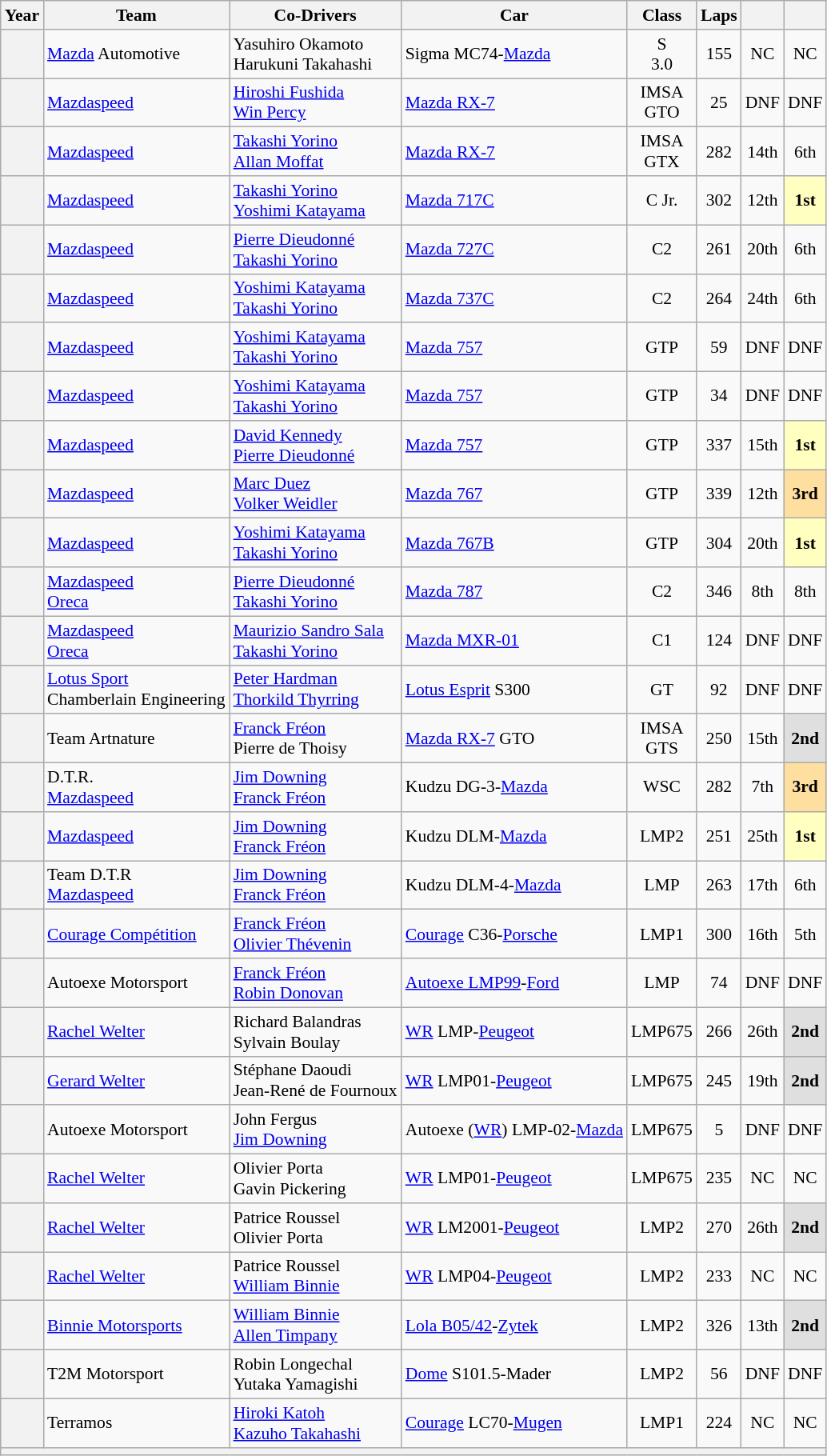<table class="wikitable" style="text-align:center; font-size:90%">
<tr>
<th>Year</th>
<th>Team</th>
<th>Co-Drivers</th>
<th>Car</th>
<th>Class</th>
<th>Laps</th>
<th></th>
<th></th>
</tr>
<tr>
<th></th>
<td align="left"> <a href='#'>Mazda</a> Automotive</td>
<td align="left"> Yasuhiro Okamoto<br> Harukuni Takahashi</td>
<td align="left">Sigma MC74-<a href='#'>Mazda</a></td>
<td>S<br>3.0</td>
<td>155</td>
<td>NC</td>
<td>NC</td>
</tr>
<tr>
<th></th>
<td align="left"> <a href='#'>Mazdaspeed</a></td>
<td align="left"> <a href='#'>Hiroshi Fushida</a><br> <a href='#'>Win Percy</a></td>
<td align="left"><a href='#'>Mazda RX-7</a></td>
<td>IMSA<br>GTO</td>
<td>25</td>
<td>DNF</td>
<td>DNF</td>
</tr>
<tr>
<th></th>
<td align="left"> <a href='#'>Mazdaspeed</a></td>
<td align="left"> <a href='#'>Takashi Yorino</a><br> <a href='#'>Allan Moffat</a></td>
<td align="left"><a href='#'>Mazda RX-7</a></td>
<td>IMSA<br>GTX</td>
<td>282</td>
<td>14th</td>
<td>6th</td>
</tr>
<tr>
<th></th>
<td align="left"> <a href='#'>Mazdaspeed</a></td>
<td align="left"> <a href='#'>Takashi Yorino</a><br> <a href='#'>Yoshimi Katayama</a></td>
<td align="left"><a href='#'>Mazda 717C</a></td>
<td>C Jr.</td>
<td>302</td>
<td>12th</td>
<td style="background:#FFFFBF;"><strong>1st</strong></td>
</tr>
<tr>
<th></th>
<td align="left"> <a href='#'>Mazdaspeed</a></td>
<td align="left"> <a href='#'>Pierre Dieudonné</a><br> <a href='#'>Takashi Yorino</a></td>
<td align="left"><a href='#'>Mazda 727C</a></td>
<td>C2</td>
<td>261</td>
<td>20th</td>
<td>6th</td>
</tr>
<tr>
<th></th>
<td align="left"> <a href='#'>Mazdaspeed</a></td>
<td align="left"> <a href='#'>Yoshimi Katayama</a><br> <a href='#'>Takashi Yorino</a></td>
<td align="left"><a href='#'>Mazda 737C</a></td>
<td>C2</td>
<td>264</td>
<td>24th</td>
<td>6th</td>
</tr>
<tr>
<th></th>
<td align="left"> <a href='#'>Mazdaspeed</a></td>
<td align="left"> <a href='#'>Yoshimi Katayama</a><br> <a href='#'>Takashi Yorino</a></td>
<td align="left"><a href='#'>Mazda 757</a></td>
<td>GTP</td>
<td>59</td>
<td>DNF</td>
<td>DNF</td>
</tr>
<tr>
<th></th>
<td align="left"> <a href='#'>Mazdaspeed</a></td>
<td align="left"> <a href='#'>Yoshimi Katayama</a><br> <a href='#'>Takashi Yorino</a></td>
<td align="left"><a href='#'>Mazda 757</a></td>
<td>GTP</td>
<td>34</td>
<td>DNF</td>
<td>DNF</td>
</tr>
<tr>
<th></th>
<td align="left"> <a href='#'>Mazdaspeed</a></td>
<td align="left"> <a href='#'>David Kennedy</a><br> <a href='#'>Pierre Dieudonné</a></td>
<td align="left"><a href='#'>Mazda 757</a></td>
<td>GTP</td>
<td>337</td>
<td>15th</td>
<td style="background:#FFFFBF;"><strong>1st</strong></td>
</tr>
<tr>
<th></th>
<td align="left"> <a href='#'>Mazdaspeed</a></td>
<td align="left"> <a href='#'>Marc Duez</a><br> <a href='#'>Volker Weidler</a></td>
<td align="left"><a href='#'>Mazda 767</a></td>
<td>GTP</td>
<td>339</td>
<td>12th</td>
<td style="background:#FFDF9F;"><strong>3rd</strong></td>
</tr>
<tr>
<th></th>
<td align="left"> <a href='#'>Mazdaspeed</a></td>
<td align="left"> <a href='#'>Yoshimi Katayama</a><br> <a href='#'>Takashi Yorino</a></td>
<td align="left"><a href='#'>Mazda 767B</a></td>
<td>GTP</td>
<td>304</td>
<td>20th</td>
<td style="background:#FFFFBF;"><strong>1st</strong></td>
</tr>
<tr>
<th></th>
<td align="left"> <a href='#'>Mazdaspeed</a><br> <a href='#'>Oreca</a></td>
<td align="left"> <a href='#'>Pierre Dieudonné</a><br> <a href='#'>Takashi Yorino</a></td>
<td align="left"><a href='#'>Mazda 787</a></td>
<td>C2</td>
<td>346</td>
<td>8th</td>
<td>8th</td>
</tr>
<tr>
<th></th>
<td align="left"> <a href='#'>Mazdaspeed</a><br> <a href='#'>Oreca</a></td>
<td align="left"> <a href='#'>Maurizio Sandro Sala</a><br> <a href='#'>Takashi Yorino</a></td>
<td align="left"><a href='#'>Mazda MXR-01</a></td>
<td>C1</td>
<td>124</td>
<td>DNF</td>
<td>DNF</td>
</tr>
<tr>
<th></th>
<td align="left"> <a href='#'>Lotus Sport</a><br> Chamberlain Engineering</td>
<td align="left"> <a href='#'>Peter Hardman</a><br> <a href='#'>Thorkild Thyrring</a></td>
<td align="left"><a href='#'>Lotus Esprit</a> S300</td>
<td>GT</td>
<td>92</td>
<td>DNF</td>
<td>DNF</td>
</tr>
<tr>
<th></th>
<td align="left"> Team Artnature</td>
<td align="left"> <a href='#'>Franck Fréon</a><br> Pierre de Thoisy</td>
<td align="left"><a href='#'>Mazda RX-7</a> GTO</td>
<td>IMSA<br>GTS</td>
<td>250</td>
<td>15th</td>
<td style="background:#DFDFDF;"><strong>2nd</strong></td>
</tr>
<tr>
<th></th>
<td align="left"> D.T.R.<br> <a href='#'>Mazdaspeed</a></td>
<td align="left"> <a href='#'>Jim Downing</a><br> <a href='#'>Franck Fréon</a></td>
<td align="left">Kudzu DG-3-<a href='#'>Mazda</a></td>
<td>WSC</td>
<td>282</td>
<td>7th</td>
<td style="background:#FFDF9F;"><strong>3rd</strong></td>
</tr>
<tr>
<th></th>
<td align="left"> <a href='#'>Mazdaspeed</a></td>
<td align="left"> <a href='#'>Jim Downing</a><br> <a href='#'>Franck Fréon</a></td>
<td align="left">Kudzu DLM-<a href='#'>Mazda</a></td>
<td>LMP2</td>
<td>251</td>
<td>25th</td>
<td style="background:#FFFFBF;"><strong>1st</strong></td>
</tr>
<tr>
<th></th>
<td align="left"> Team D.T.R<br> <a href='#'>Mazdaspeed</a></td>
<td align="left"> <a href='#'>Jim Downing</a><br> <a href='#'>Franck Fréon</a></td>
<td align="left">Kudzu DLM-4-<a href='#'>Mazda</a></td>
<td>LMP</td>
<td>263</td>
<td>17th</td>
<td>6th</td>
</tr>
<tr>
<th></th>
<td align="left"> <a href='#'>Courage Compétition</a></td>
<td align="left"> <a href='#'>Franck Fréon</a><br> <a href='#'>Olivier Thévenin</a></td>
<td align="left"><a href='#'>Courage</a> C36-<a href='#'>Porsche</a></td>
<td>LMP1</td>
<td>300</td>
<td>16th</td>
<td>5th</td>
</tr>
<tr>
<th></th>
<td align="left"> Autoexe Motorsport</td>
<td align="left"> <a href='#'>Franck Fréon</a><br> <a href='#'>Robin Donovan</a></td>
<td align="left"><a href='#'>Autoexe LMP99</a>-<a href='#'>Ford</a></td>
<td>LMP</td>
<td>74</td>
<td>DNF</td>
<td>DNF</td>
</tr>
<tr>
<th></th>
<td align="left"> <a href='#'>Rachel Welter</a></td>
<td align="left"> Richard Balandras<br> Sylvain Boulay</td>
<td align="left"><a href='#'>WR</a> LMP-<a href='#'>Peugeot</a></td>
<td>LMP675</td>
<td>266</td>
<td>26th</td>
<td style="background:#DFDFDF;"><strong>2nd</strong></td>
</tr>
<tr>
<th></th>
<td align="left"> <a href='#'>Gerard Welter</a></td>
<td align="left"> Stéphane Daoudi<br> Jean-René de Fournoux</td>
<td align="left"><a href='#'>WR</a> LMP01-<a href='#'>Peugeot</a></td>
<td>LMP675</td>
<td>245</td>
<td>19th</td>
<td style="background:#DFDFDF;"><strong>2nd</strong></td>
</tr>
<tr>
<th></th>
<td align="left"> Autoexe Motorsport</td>
<td align="left"> John Fergus<br> <a href='#'>Jim Downing</a></td>
<td align="left">Autoexe (<a href='#'>WR</a>) LMP-02-<a href='#'>Mazda</a></td>
<td>LMP675</td>
<td>5</td>
<td>DNF</td>
<td>DNF</td>
</tr>
<tr>
<th></th>
<td align="left"> <a href='#'>Rachel Welter</a></td>
<td align="left"> Olivier Porta<br> Gavin Pickering</td>
<td align="left"><a href='#'>WR</a> LMP01-<a href='#'>Peugeot</a></td>
<td>LMP675</td>
<td>235</td>
<td>NC</td>
<td>NC</td>
</tr>
<tr>
<th></th>
<td align="left"> <a href='#'>Rachel Welter</a></td>
<td align="left"> Patrice Roussel<br> Olivier Porta</td>
<td align="left"><a href='#'>WR</a> LM2001-<a href='#'>Peugeot</a></td>
<td>LMP2</td>
<td>270</td>
<td>26th</td>
<td style="background:#DFDFDF;"><strong>2nd</strong></td>
</tr>
<tr>
<th></th>
<td align="left"> <a href='#'>Rachel Welter</a></td>
<td align="left"> Patrice Roussel<br> <a href='#'>William Binnie</a></td>
<td align="left"><a href='#'>WR</a> LMP04-<a href='#'>Peugeot</a></td>
<td>LMP2</td>
<td>233</td>
<td>NC</td>
<td>NC</td>
</tr>
<tr>
<th></th>
<td align="left"> <a href='#'>Binnie Motorsports</a></td>
<td align="left"> <a href='#'>William Binnie</a><br> <a href='#'>Allen Timpany</a></td>
<td align="left"><a href='#'>Lola B05/42</a>-<a href='#'>Zytek</a></td>
<td>LMP2</td>
<td>326</td>
<td>13th</td>
<td style="background:#DFDFDF;"><strong>2nd</strong></td>
</tr>
<tr>
<th></th>
<td align="left"> T2M Motorsport</td>
<td align="left"> Robin Longechal<br> Yutaka Yamagishi</td>
<td align="left"><a href='#'>Dome</a> S101.5-Mader</td>
<td>LMP2</td>
<td>56</td>
<td>DNF</td>
<td>DNF</td>
</tr>
<tr>
<th></th>
<td align="left"> Terramos</td>
<td align="left"> <a href='#'>Hiroki Katoh</a><br> <a href='#'>Kazuho Takahashi</a></td>
<td align="left"><a href='#'>Courage</a> LC70-<a href='#'>Mugen</a></td>
<td>LMP1</td>
<td>224</td>
<td>NC</td>
<td>NC</td>
</tr>
<tr>
<th colspan="8"></th>
</tr>
</table>
